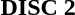<table class="collapsible collapsed" border="0" style="width:73%">
<tr>
<th style="width:12em; text-align:left">DISC 2</th>
<th></th>
</tr>
<tr>
<td colspan="2"; style="width:95%"><br></td>
</tr>
</table>
